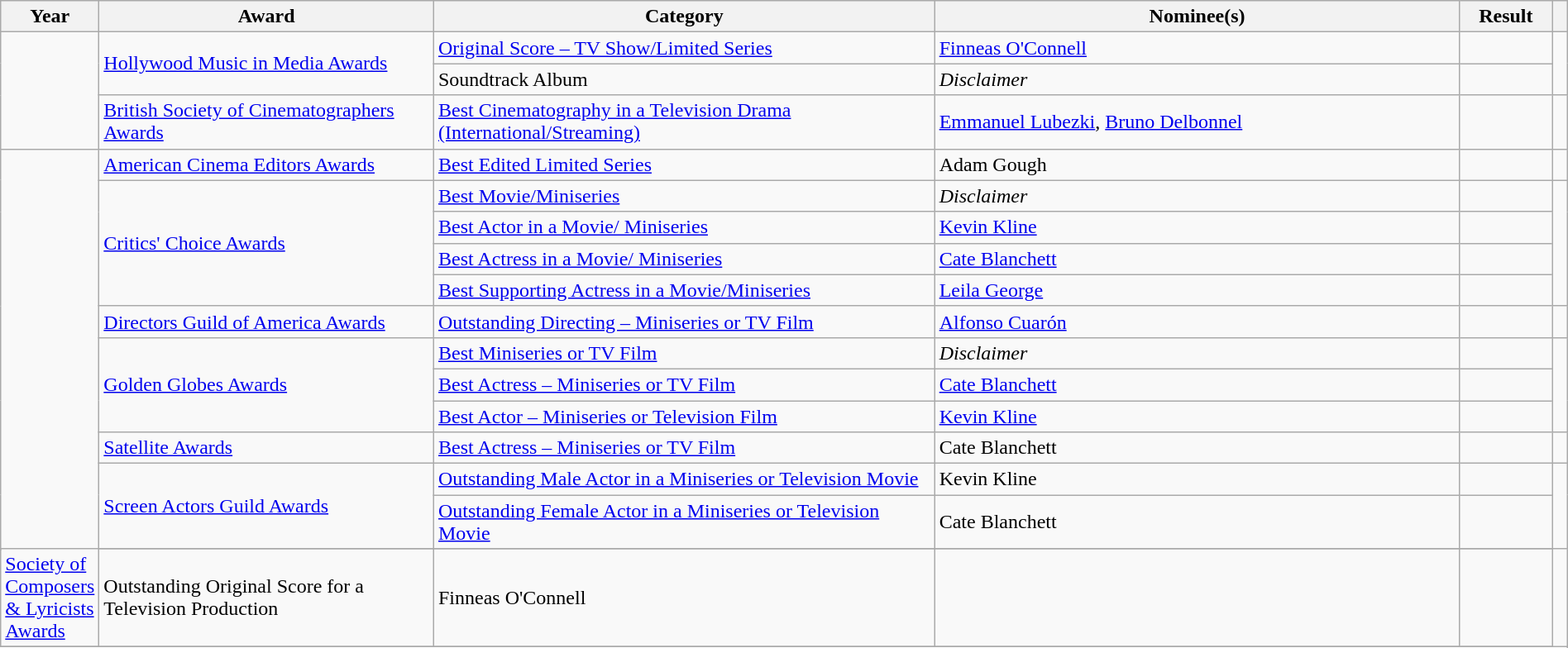<table class="wikitable sortable" style="width:100%">
<tr>
<th scope="col" style="width:3%;">Year</th>
<th scope="col" style="width:22%;">Award</th>
<th scope="col" style="width:33%;">Category</th>
<th scope="col" style="width:35%;">Nominee(s)</th>
<th scope="col" style="width:6%;">Result</th>
<th scope="col" class="unsortable" style="width:1%;"></th>
</tr>
<tr>
<td rowspan="3"></td>
<td rowspan="2"><a href='#'>Hollywood Music in Media Awards</a></td>
<td><a href='#'>Original Score – TV Show/Limited Series</a></td>
<td><a href='#'>Finneas O'Connell</a></td>
<td></td>
<td align="center" rowspan="2"></td>
</tr>
<tr>
<td>Soundtrack Album</td>
<td><em>Disclaimer</em></td>
<td></td>
</tr>
<tr>
<td><a href='#'>British Society of Cinematographers Awards</a></td>
<td><a href='#'>Best Cinematography in a Television Drama (International/Streaming)</a></td>
<td><a href='#'>Emmanuel Lubezki</a>, <a href='#'>Bruno Delbonnel</a></td>
<td></td>
<td align="center"></td>
</tr>
<tr>
<td rowspan="13"></td>
<td><a href='#'>American Cinema Editors Awards</a></td>
<td><a href='#'>Best Edited Limited Series</a></td>
<td>Adam Gough </td>
<td></td>
<td align="center"></td>
</tr>
<tr>
<td rowspan="4"><a href='#'>Critics' Choice Awards</a></td>
<td><a href='#'>Best Movie/Miniseries</a></td>
<td><em>Disclaimer</em></td>
<td></td>
<td align="center" rowspan="4"></td>
</tr>
<tr>
<td><a href='#'>Best Actor in a Movie/ Miniseries</a></td>
<td><a href='#'>Kevin Kline</a></td>
<td></td>
</tr>
<tr>
<td><a href='#'>Best Actress in a Movie/ Miniseries</a></td>
<td><a href='#'>Cate Blanchett</a></td>
<td></td>
</tr>
<tr>
<td><a href='#'>Best Supporting Actress in a Movie/Miniseries</a></td>
<td><a href='#'>Leila George</a></td>
<td></td>
</tr>
<tr>
<td><a href='#'>Directors Guild of America Awards</a></td>
<td><a href='#'>Outstanding Directing – Miniseries or TV Film</a></td>
<td><a href='#'>Alfonso Cuarón</a></td>
<td></td>
<td align="center"></td>
</tr>
<tr>
<td rowspan="3"><a href='#'>Golden Globes Awards</a></td>
<td><a href='#'>Best Miniseries or TV Film</a></td>
<td><em>Disclaimer</em></td>
<td></td>
<td align="center" rowspan="3"></td>
</tr>
<tr>
<td><a href='#'>Best Actress – Miniseries or TV Film</a></td>
<td><a href='#'>Cate Blanchett</a></td>
<td></td>
</tr>
<tr>
<td><a href='#'>Best Actor – Miniseries or Television Film</a></td>
<td><a href='#'>Kevin Kline</a></td>
<td></td>
</tr>
<tr>
<td><a href='#'>Satellite Awards</a></td>
<td><a href='#'>Best Actress – Miniseries or TV Film</a></td>
<td>Cate Blanchett</td>
<td></td>
<td align="center"></td>
</tr>
<tr>
<td rowspan="2"><a href='#'>Screen Actors Guild Awards</a></td>
<td><a href='#'>Outstanding Male Actor in a Miniseries or Television Movie</a></td>
<td>Kevin Kline</td>
<td></td>
<td align="center" rowspan="2"></td>
</tr>
<tr>
<td><a href='#'>Outstanding Female Actor in a Miniseries or Television Movie</a></td>
<td>Cate Blanchett</td>
<td></td>
</tr>
<tr>
</tr>
<tr>
<td><a href='#'>Society of Composers & Lyricists Awards</a></td>
<td>Outstanding Original Score for a Television Production</td>
<td>Finneas O'Connell</td>
<td></td>
<td align="center"></td>
</tr>
<tr>
</tr>
</table>
